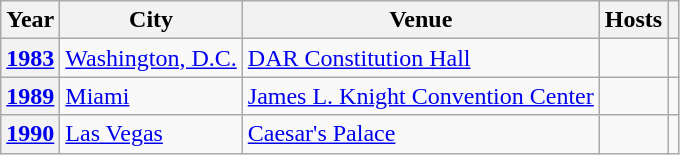<table class="wikitable plainrowheaders">
<tr>
<th>Year</th>
<th>City</th>
<th>Venue</th>
<th>Hosts</th>
<th></th>
</tr>
<tr>
<th scope="row"><a href='#'>1983</a></th>
<td><a href='#'>Washington, D.C.</a></td>
<td><a href='#'>DAR Constitution Hall</a></td>
<td></td>
<td></td>
</tr>
<tr>
<th scope="row"><a href='#'>1989</a></th>
<td><a href='#'>Miami</a></td>
<td><a href='#'>James L. Knight Convention Center</a></td>
<td></td>
<td></td>
</tr>
<tr>
<th scope="row"><a href='#'>1990</a></th>
<td><a href='#'>Las Vegas</a></td>
<td><a href='#'>Caesar's Palace</a></td>
<td></td>
<td></td>
</tr>
</table>
